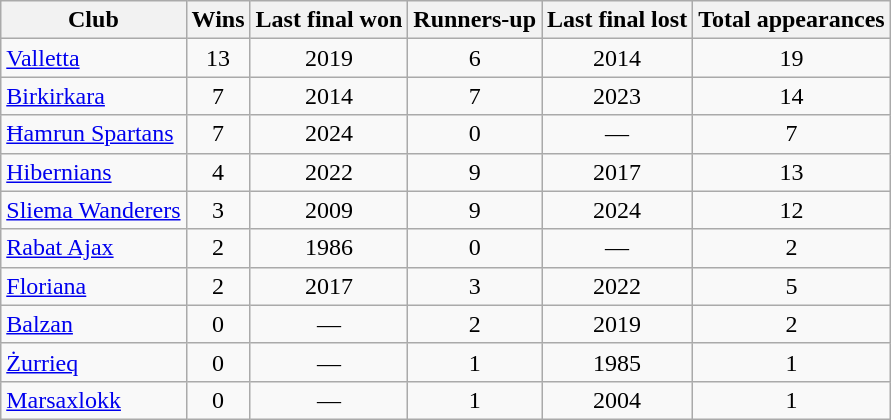<table class="wikitable sortable plainrowheaders" style="text-align:center">
<tr>
<th scope="col">Club</th>
<th scope="col">Wins</th>
<th scope="col">Last final won</th>
<th scope="col">Runners-up</th>
<th scope="col">Last final lost</th>
<th scope="col">Total appearances</th>
</tr>
<tr>
<td align="left"><a href='#'>Valletta</a></td>
<td>13</td>
<td>2019</td>
<td>6</td>
<td>2014</td>
<td>19</td>
</tr>
<tr>
<td align="left"><a href='#'>Birkirkara</a></td>
<td>7</td>
<td>2014</td>
<td>7</td>
<td>2023</td>
<td>14</td>
</tr>
<tr>
<td align="left"><a href='#'>Ħamrun Spartans</a></td>
<td>7</td>
<td>2024</td>
<td>0</td>
<td>—</td>
<td>7</td>
</tr>
<tr>
<td align="left"><a href='#'>Hibernians</a></td>
<td>4</td>
<td>2022</td>
<td>9</td>
<td>2017</td>
<td>13</td>
</tr>
<tr>
<td align="left"><a href='#'>Sliema Wanderers</a></td>
<td>3</td>
<td>2009</td>
<td>9</td>
<td>2024</td>
<td>12</td>
</tr>
<tr>
<td align="left"><a href='#'>Rabat Ajax</a></td>
<td>2</td>
<td>1986</td>
<td>0</td>
<td>—</td>
<td>2</td>
</tr>
<tr>
<td align="left"><a href='#'>Floriana</a></td>
<td>2</td>
<td>2017</td>
<td>3</td>
<td>2022</td>
<td>5</td>
</tr>
<tr>
<td align="left"><a href='#'>Balzan</a></td>
<td>0</td>
<td>—</td>
<td>2</td>
<td>2019</td>
<td>2</td>
</tr>
<tr>
<td align="left"><a href='#'>Żurrieq</a></td>
<td>0</td>
<td>—</td>
<td>1</td>
<td>1985</td>
<td>1</td>
</tr>
<tr>
<td align="left"><a href='#'>Marsaxlokk</a></td>
<td>0</td>
<td>—</td>
<td>1</td>
<td>2004</td>
<td>1</td>
</tr>
</table>
